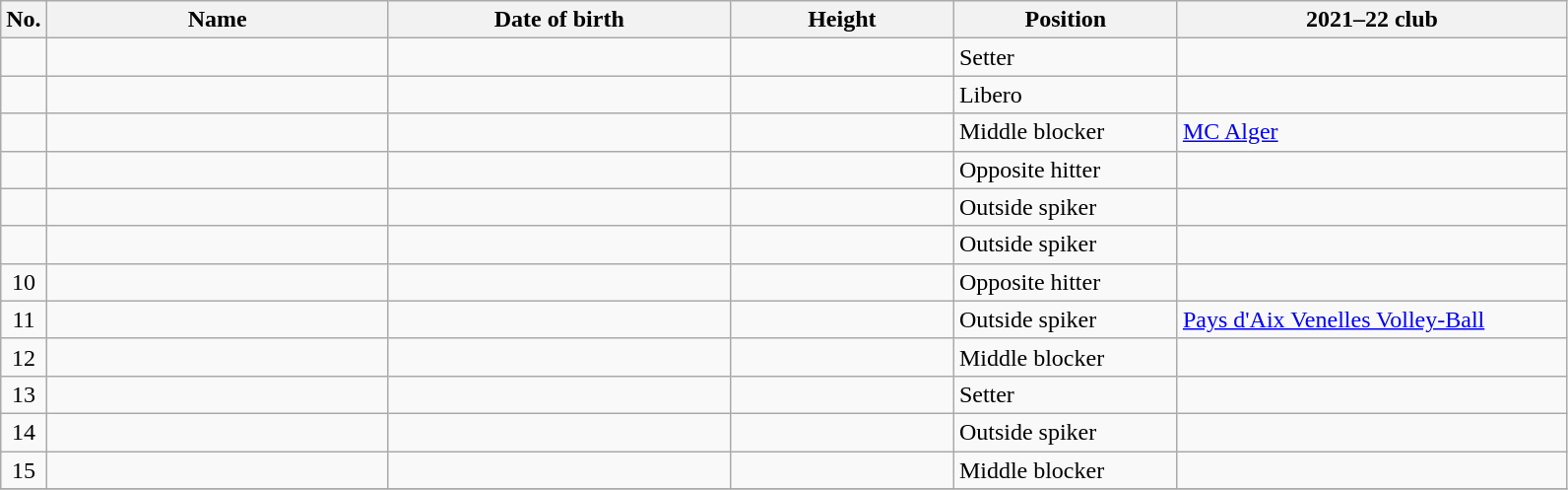<table class="wikitable sortable" style="font-size:100%; text-align:center;">
<tr>
<th>No.</th>
<th style="width:14em">Name</th>
<th style="width:14em">Date of birth</th>
<th style="width:9em">Height</th>
<th style="width:9em">Position</th>
<th style="width:16em">2021–22 club</th>
</tr>
<tr>
<td></td>
<td align=left></td>
<td align=right></td>
<td></td>
<td align=left>Setter</td>
<td align=left></td>
</tr>
<tr>
<td></td>
<td align=left></td>
<td align=right></td>
<td></td>
<td align=left>Libero</td>
<td align=left></td>
</tr>
<tr>
<td></td>
<td align=left></td>
<td align=right></td>
<td></td>
<td align=left>Middle blocker</td>
<td align=left> <a href='#'>MC Alger</a></td>
</tr>
<tr>
<td></td>
<td align=left></td>
<td align=right></td>
<td></td>
<td align=left>Opposite hitter</td>
<td align=left></td>
</tr>
<tr>
<td></td>
<td align=left></td>
<td align=right></td>
<td></td>
<td align=left>Outside spiker</td>
<td align=left></td>
</tr>
<tr>
<td></td>
<td align=left></td>
<td align=right></td>
<td></td>
<td align=left>Outside spiker</td>
<td align=left></td>
</tr>
<tr>
<td>10</td>
<td align=left></td>
<td align=right></td>
<td></td>
<td align=left>Opposite hitter</td>
<td align=left></td>
</tr>
<tr>
<td>11</td>
<td align=left></td>
<td align=right></td>
<td></td>
<td align=left>Outside spiker</td>
<td align=left> <a href='#'>Pays d'Aix Venelles Volley-Ball</a></td>
</tr>
<tr>
<td>12</td>
<td align=left></td>
<td align=right></td>
<td></td>
<td align=left>Middle blocker</td>
<td align=left></td>
</tr>
<tr>
<td>13</td>
<td align=left></td>
<td align=right></td>
<td></td>
<td align=left>Setter</td>
<td align=left></td>
</tr>
<tr>
<td>14</td>
<td align=left></td>
<td align=right></td>
<td></td>
<td align=left>Outside spiker</td>
<td align=left></td>
</tr>
<tr>
<td>15</td>
<td align=left></td>
<td align=right></td>
<td></td>
<td align=left>Middle blocker</td>
<td align=left></td>
</tr>
<tr>
</tr>
</table>
